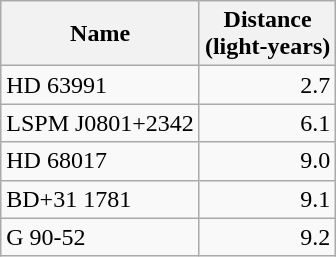<table class="wikitable floatleft sortable">
<tr>
<th>Name</th>
<th>Distance<br>(light-years)</th>
</tr>
<tr>
<td>HD 63991</td>
<td style="text-align: right">2.7</td>
</tr>
<tr>
<td>LSPM J0801+2342</td>
<td style="text-align: right">6.1</td>
</tr>
<tr>
<td>HD 68017</td>
<td style="text-align: right">9.0</td>
</tr>
<tr>
<td>BD+31 1781</td>
<td style="text-align: right">9.1</td>
</tr>
<tr>
<td>G 90-52</td>
<td style="text-align: right">9.2</td>
</tr>
</table>
